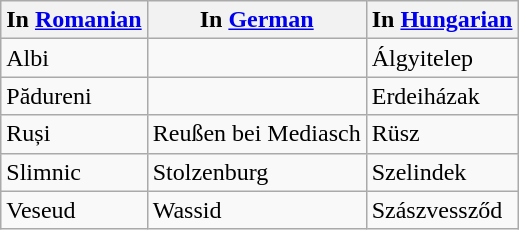<table class="wikitable">
<tr>
<th>In <a href='#'>Romanian</a></th>
<th>In <a href='#'>German</a></th>
<th>In <a href='#'>Hungarian</a></th>
</tr>
<tr>
<td>Albi</td>
<td></td>
<td>Álgyitelep</td>
</tr>
<tr>
<td>Pădureni</td>
<td></td>
<td>Erdeiházak</td>
</tr>
<tr>
<td>Ruși</td>
<td>Reußen bei Mediasch</td>
<td>Rüsz</td>
</tr>
<tr>
<td>Slimnic</td>
<td>Stolzenburg</td>
<td>Szelindek</td>
</tr>
<tr>
<td>Veseud</td>
<td>Wassid</td>
<td>Szászvessződ</td>
</tr>
</table>
